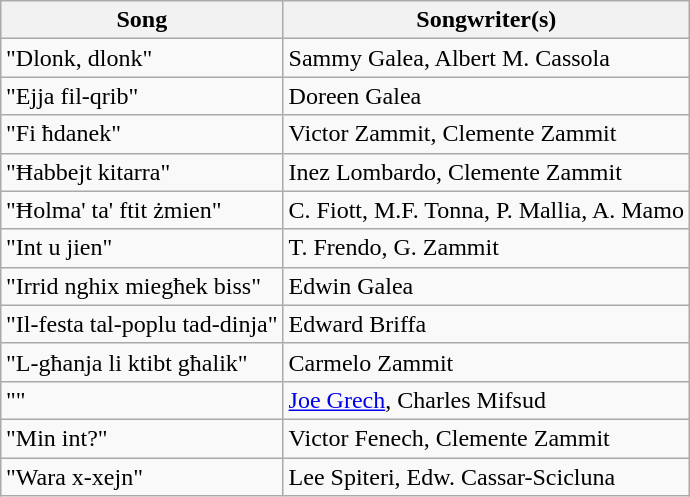<table class="sortable wikitable" style="margin: 1em auto 1em auto; text-align:left">
<tr>
<th>Song</th>
<th>Songwriter(s)</th>
</tr>
<tr>
<td>"Dlonk, dlonk"</td>
<td>Sammy Galea, Albert M. Cassola</td>
</tr>
<tr>
<td>"Ejja fil-qrib"</td>
<td>Doreen Galea</td>
</tr>
<tr>
<td>"Fi ħdanek"</td>
<td>Victor Zammit, Clemente Zammit</td>
</tr>
<tr>
<td>"Ħabbejt kitarra"</td>
<td>Inez Lombardo, Clemente Zammit</td>
</tr>
<tr>
<td>"Ħolma' ta' ftit żmien"</td>
<td>C. Fiott, M.F. Tonna, P. Mallia, A. Mamo</td>
</tr>
<tr>
<td>"Int u jien"</td>
<td>T. Frendo, G. Zammit</td>
</tr>
<tr>
<td>"Irrid nghix miegħek biss"</td>
<td>Edwin Galea</td>
</tr>
<tr>
<td>"Il-festa tal-poplu tad-dinja"</td>
<td>Edward Briffa</td>
</tr>
<tr>
<td>"L-għanja li ktibt għalik"</td>
<td>Carmelo Zammit</td>
</tr>
<tr>
<td>""</td>
<td><a href='#'>Joe Grech</a>, Charles Mifsud</td>
</tr>
<tr>
<td>"Min int?"</td>
<td>Victor Fenech, Clemente Zammit</td>
</tr>
<tr>
<td>"Wara x-xejn"</td>
<td>Lee Spiteri, Edw. Cassar-Scicluna</td>
</tr>
</table>
